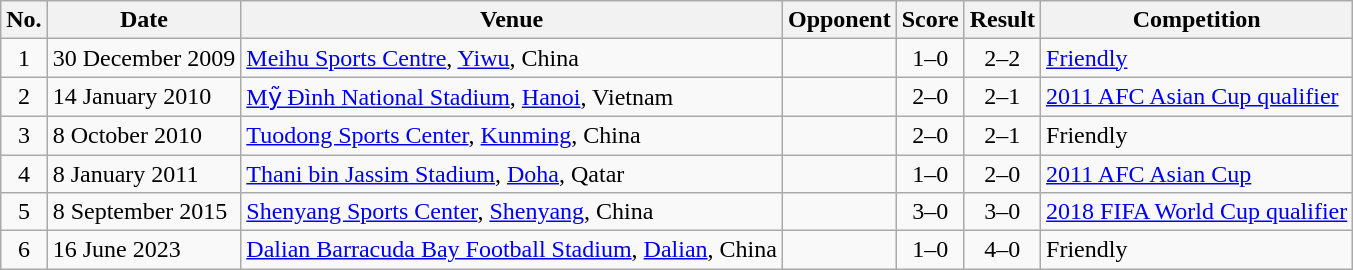<table class="wikitable sortable">
<tr>
<th scope="col">No.</th>
<th scope="col">Date</th>
<th scope="col">Venue</th>
<th scope="col">Opponent</th>
<th scope="col">Score</th>
<th scope="col">Result</th>
<th scope="col">Competition</th>
</tr>
<tr>
<td style="text-align:center">1</td>
<td>30 December 2009</td>
<td><a href='#'>Meihu Sports Centre</a>, <a href='#'>Yiwu</a>, China</td>
<td></td>
<td style="text-align:center">1–0</td>
<td style="text-align:center">2–2</td>
<td><a href='#'>Friendly</a></td>
</tr>
<tr>
<td style="text-align:center">2</td>
<td>14 January 2010</td>
<td><a href='#'>Mỹ Đình National Stadium</a>, <a href='#'>Hanoi</a>, Vietnam</td>
<td></td>
<td style="text-align:center">2–0</td>
<td style="text-align:center">2–1</td>
<td><a href='#'>2011 AFC Asian Cup qualifier</a></td>
</tr>
<tr>
<td style="text-align:center">3</td>
<td>8 October 2010</td>
<td><a href='#'>Tuodong Sports Center</a>, <a href='#'>Kunming</a>, China</td>
<td></td>
<td style="text-align:center">2–0</td>
<td style="text-align:center">2–1</td>
<td>Friendly</td>
</tr>
<tr>
<td style="text-align:center">4</td>
<td>8 January 2011</td>
<td><a href='#'>Thani bin Jassim Stadium</a>, <a href='#'>Doha</a>, Qatar</td>
<td></td>
<td style="text-align:center">1–0</td>
<td style="text-align:center">2–0</td>
<td><a href='#'>2011 AFC Asian Cup</a></td>
</tr>
<tr>
<td style="text-align:center">5</td>
<td>8 September 2015</td>
<td><a href='#'>Shenyang Sports Center</a>, <a href='#'>Shenyang</a>, China</td>
<td></td>
<td style="text-align:center">3–0</td>
<td style="text-align:center">3–0</td>
<td><a href='#'>2018 FIFA World Cup qualifier</a></td>
</tr>
<tr>
<td style="text-align:center">6</td>
<td>16 June 2023</td>
<td><a href='#'>Dalian Barracuda Bay Football Stadium</a>, <a href='#'>Dalian</a>, China</td>
<td></td>
<td style="text-align:center">1–0</td>
<td style="text-align:center">4–0</td>
<td>Friendly</td>
</tr>
</table>
